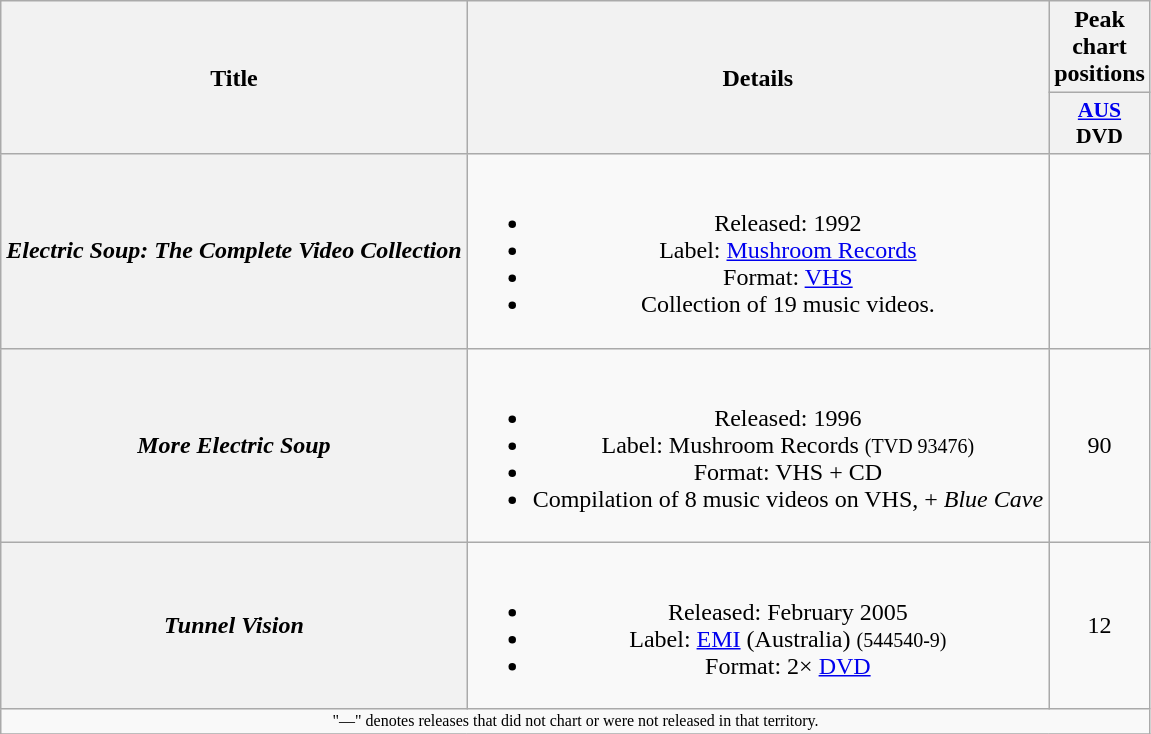<table class="wikitable plainrowheaders" style="text-align:center;">
<tr>
<th scope="col" rowspan="2">Title</th>
<th scope="col" rowspan="2">Details</th>
<th scope="col" colspan="1">Peak chart positions</th>
</tr>
<tr>
<th scope="col" style="width:3em;font-size:90%;"><a href='#'>AUS</a><br>DVD<br></th>
</tr>
<tr>
<th scope="row"><em>Electric Soup: The Complete Video Collection</em></th>
<td><br><ul><li>Released: 1992</li><li>Label: <a href='#'>Mushroom Records</a></li><li>Format: <a href='#'>VHS</a></li><li>Collection of 19 music videos.</li></ul></td>
<td></td>
</tr>
<tr>
<th scope="row"><em>More Electric Soup</em></th>
<td><br><ul><li>Released: 1996</li><li>Label: Mushroom Records <small>(TVD 93476)</small></li><li>Format: VHS + CD</li><li>Compilation of 8 music videos on VHS, + <em>Blue Cave</em></li></ul></td>
<td>90</td>
</tr>
<tr>
<th scope="row"><em>Tunnel Vision</em></th>
<td><br><ul><li>Released: February 2005</li><li>Label: <a href='#'>EMI</a> (Australia) <small>(544540-9)</small></li><li>Format: 2× <a href='#'>DVD</a></li></ul></td>
<td>12</td>
</tr>
<tr>
<td align="center" colspan="3" style="font-size: 8pt">"—" denotes releases that did not chart or were not released in that territory.</td>
</tr>
<tr>
</tr>
</table>
